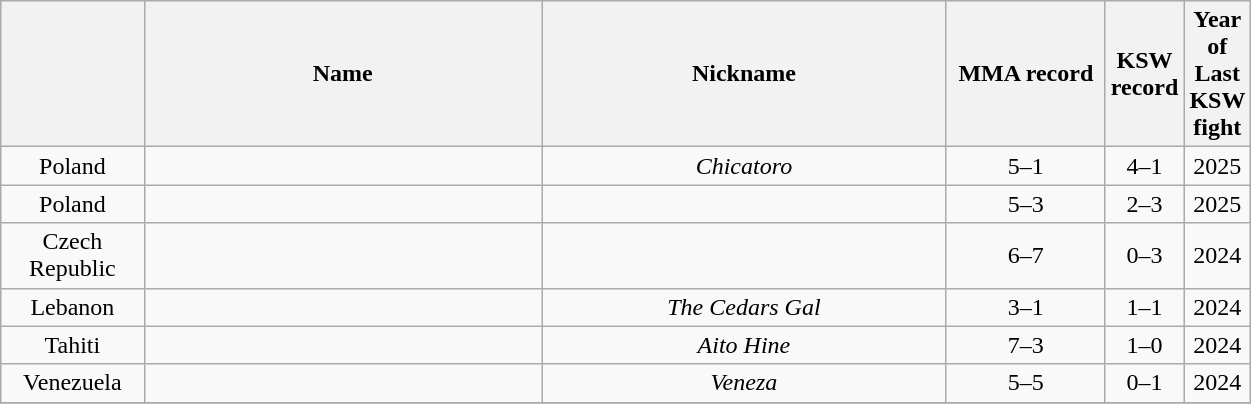<table class="wikitable sortable" width="66%" style="text-align:center;">
<tr>
<th width=12%></th>
<th width=37%>Name</th>
<th width=37%>Nickname</th>
<th width=20%>MMA record</th>
<th width=10%>KSW record</th>
<th width=10%>Year of Last KSW fight</th>
</tr>
<tr style="display:none;">
<td>!a</td>
<td>!a</td>
<td>!a</td>
<td>-9999</td>
</tr>
<tr>
<td><span>Poland</span></td>
<td></td>
<td><em>Chicatoro</em></td>
<td>5–1</td>
<td>4–1</td>
<td>2025</td>
</tr>
<tr>
<td><span>Poland</span></td>
<td></td>
<td></td>
<td>5–3</td>
<td>2–3</td>
<td>2025</td>
</tr>
<tr>
<td><span>Czech Republic</span></td>
<td></td>
<td></td>
<td>6–7</td>
<td>0–3</td>
<td>2024</td>
</tr>
<tr>
<td><span>Lebanon</span></td>
<td></td>
<td><em>The Cedars Gal</em></td>
<td>3–1</td>
<td>1–1</td>
<td>2024</td>
</tr>
<tr>
<td><span>Tahiti</span></td>
<td></td>
<td><em>Aito Hine</em></td>
<td>7–3</td>
<td>1–0</td>
<td>2024</td>
</tr>
<tr>
<td><span>Venezuela</span></td>
<td></td>
<td><em>Veneza</em></td>
<td>5–5</td>
<td>0–1</td>
<td>2024</td>
</tr>
<tr>
</tr>
</table>
